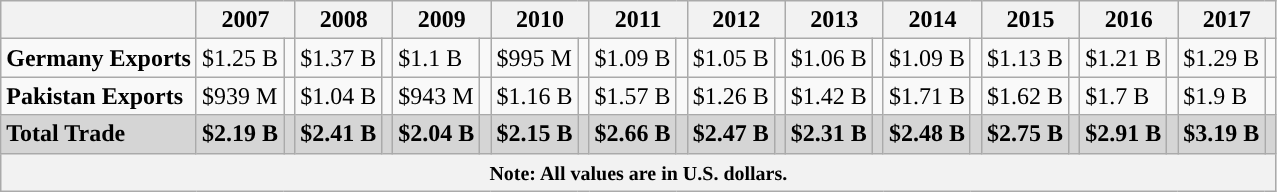<table class="wikitable">
<tr>
<th></th>
<th colspan="2">2007</th>
<th colspan="2">2008</th>
<th colspan="2">2009</th>
<th colspan="2">2010</th>
<th colspan="2">2011</th>
<th colspan="2">2012</th>
<th colspan="2">2013</th>
<th colspan="2">2014</th>
<th colspan="2">2015</th>
<th colspan="2">2016</th>
<th colspan="2">2017</th>
</tr>
<tr>
<td> <strong>Germany Exports</strong></td>
<td>$1.25 B</td>
<td></td>
<td>$1.37 B</td>
<td></td>
<td>$1.1 B</td>
<td></td>
<td>$995 M</td>
<td></td>
<td>$1.09 B</td>
<td></td>
<td>$1.05 B</td>
<td></td>
<td>$1.06 B</td>
<td></td>
<td>$1.09 B</td>
<td></td>
<td>$1.13 B</td>
<td></td>
<td>$1.21 B</td>
<td></td>
<td>$1.29 B</td>
<td></td>
</tr>
<tr>
<td> <strong>Pakistan Exports</strong></td>
<td>$939 M</td>
<td></td>
<td>$1.04 B</td>
<td></td>
<td>$943 M</td>
<td></td>
<td>$1.16 B</td>
<td></td>
<td>$1.57 B</td>
<td></td>
<td>$1.26 B</td>
<td></td>
<td>$1.42 B</td>
<td></td>
<td>$1.71 B</td>
<td></td>
<td>$1.62 B</td>
<td></td>
<td>$1.7 B</td>
<td></td>
<td>$1.9 B</td>
<td></td>
</tr>
<tr>
<td style='background: #D5D5D5;'><strong>Total Trade</strong></td>
<td style='background: #D5D5D5;'><strong>$2.19 B</strong></td>
<td style='background: #D5D5D5;'></td>
<td style='background: #D5D5D5;'><strong>$2.41 B</strong></td>
<td style='background: #D5D5D5;'></td>
<td style='background: #D5D5D5;'><strong>$2.04 B</strong></td>
<td style='background: #D5D5D5;'></td>
<td style='background: #D5D5D5;'><strong>$2.15 B</strong></td>
<td style='background: #D5D5D5;'></td>
<td style='background: #D5D5D5;'><strong>$2.66 B</strong></td>
<td style='background: #D5D5D5;'></td>
<td style='background: #D5D5D5;'><strong>$2.47 B</strong></td>
<td style='background: #D5D5D5;'></td>
<td style='background: #D5D5D5;'><strong>$2.31 B</strong></td>
<td style='background: #D5D5D5;'></td>
<td style='background: #D5D5D5;'><strong>$2.48 B</strong></td>
<td style='background: #D5D5D5;'></td>
<td style='background: #D5D5D5;'><strong>$2.75 B</strong></td>
<td style='background: #D5D5D5;'></td>
<td style='background: #D5D5D5;'><strong>$2.91 B</strong></td>
<td style='background: #D5D5D5;'></td>
<td style='background: #D5D5D5;'><strong>$3.19 B</strong></td>
<td style='background: #D5D5D5;'></td>
</tr>
<tr>
<th colspan="23"><small>Note: All values are in U.S. dollars.</small></th>
</tr>
</table>
